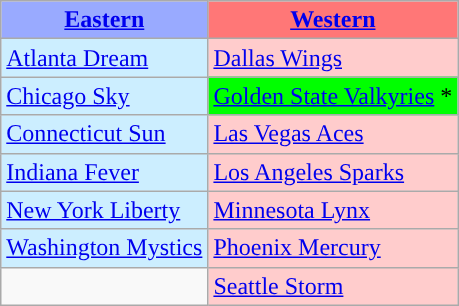<table class="wikitable">
<tr>
<th style="background-color: #9AF;"><a href='#'>Eastern</a></th>
<th style="background-color: #F77;"><a href='#'>Western</a></th>
</tr>
<tr>
<td style="background-color: #CEF;"><a href='#'>Atlanta Dream</a></td>
<td style="background-color: #FCC;"><a href='#'>Dallas Wings</a></td>
</tr>
<tr>
<td style="background-color: #CEF;"><a href='#'>Chicago Sky</a></td>
<td style="background-color: #0F0;"><a href='#'>Golden State Valkyries</a> *</td>
</tr>
<tr>
<td style="background-color: #CEF;"><a href='#'>Connecticut Sun</a></td>
<td style="background-color: #FCC;"><a href='#'>Las Vegas Aces</a></td>
</tr>
<tr>
<td style="background-color: #CEF;"><a href='#'>Indiana Fever</a></td>
<td style="background-color: #FCC;"><a href='#'>Los Angeles Sparks</a></td>
</tr>
<tr>
<td style="background-color: #CEF;"><a href='#'>New York Liberty</a></td>
<td style="background-color: #FCC;"><a href='#'>Minnesota Lynx</a></td>
</tr>
<tr>
<td style="background-color: #CEF;"><a href='#'>Washington Mystics</a></td>
<td style="background-color: #FCC;"><a href='#'>Phoenix Mercury</a></td>
</tr>
<tr>
<td></td>
<td style="background-color: #FCC;"><a href='#'>Seattle Storm</a></td>
</tr>
</table>
